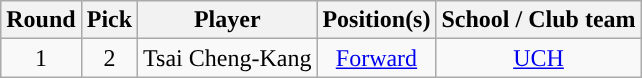<table class="wikitable sortable sortable">
<tr>
<th>Round</th>
<th>Pick</th>
<th>Player</th>
<th>Position(s)</th>
<th>School / Club team</th>
</tr>
<tr style="text-align: center">
<td>1</td>
<td>2</td>
<td>Tsai Cheng-Kang</td>
<td><a href='#'>Forward</a></td>
<td><a href='#'>UCH</a></td>
</tr>
</table>
